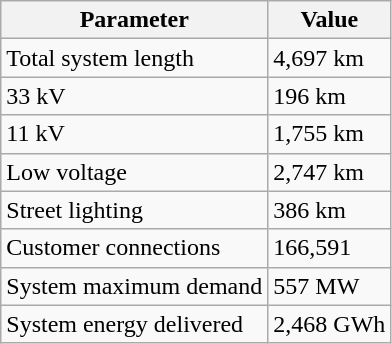<table class="wikitable" border="1">
<tr>
<th>Parameter</th>
<th>Value</th>
</tr>
<tr>
<td>Total system length</td>
<td>4,697 km</td>
</tr>
<tr>
<td>33 kV</td>
<td>196 km</td>
</tr>
<tr>
<td>11 kV</td>
<td>1,755 km</td>
</tr>
<tr>
<td>Low voltage</td>
<td>2,747 km</td>
</tr>
<tr>
<td>Street lighting</td>
<td>386 km</td>
</tr>
<tr>
<td>Customer connections</td>
<td>166,591</td>
</tr>
<tr>
<td>System maximum demand</td>
<td>557 MW</td>
</tr>
<tr>
<td>System energy delivered</td>
<td>2,468 GWh</td>
</tr>
</table>
